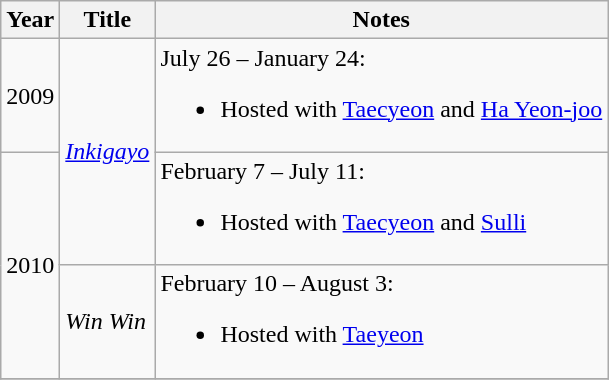<table class="wikitable">
<tr>
<th>Year</th>
<th>Title</th>
<th>Notes</th>
</tr>
<tr>
<td>2009</td>
<td rowspan="2"><em><a href='#'>Inkigayo</a></em></td>
<td>July 26 – January 24:<br><ul><li>Hosted with <a href='#'>Taecyeon</a> and <a href='#'>Ha Yeon-joo</a></li></ul></td>
</tr>
<tr>
<td rowspan="2">2010</td>
<td>February 7 – July 11:<br><ul><li>Hosted with <a href='#'>Taecyeon</a> and <a href='#'>Sulli</a></li></ul></td>
</tr>
<tr>
<td><em>Win Win</em></td>
<td>February 10 – August 3:<br><ul><li>Hosted with <a href='#'>Taeyeon</a></li></ul></td>
</tr>
<tr>
</tr>
</table>
